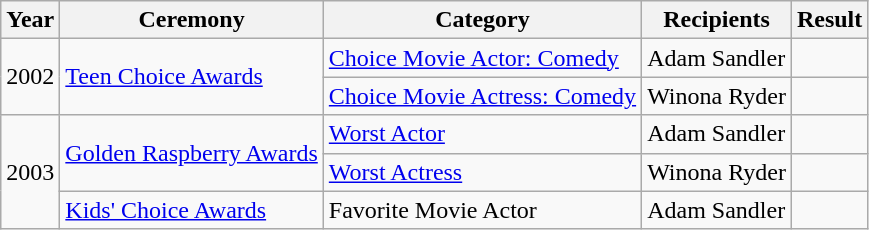<table class="wikitable sortable">
<tr>
<th align="left">Year</th>
<th align="left">Ceremony</th>
<th align="left">Category</th>
<th align="left">Recipients</th>
<th align="left">Result</th>
</tr>
<tr>
<td rowspan="2">2002</td>
<td rowspan="2"><a href='#'>Teen Choice Awards</a></td>
<td><a href='#'>Choice Movie Actor: Comedy</a></td>
<td>Adam Sandler</td>
<td></td>
</tr>
<tr>
<td><a href='#'>Choice Movie Actress: Comedy</a></td>
<td>Winona Ryder</td>
<td></td>
</tr>
<tr>
<td rowspan="3">2003</td>
<td rowspan="2"><a href='#'>Golden Raspberry Awards</a></td>
<td><a href='#'>Worst Actor</a></td>
<td>Adam Sandler</td>
<td></td>
</tr>
<tr>
<td><a href='#'>Worst Actress</a></td>
<td>Winona Ryder</td>
<td></td>
</tr>
<tr>
<td><a href='#'>Kids' Choice Awards</a></td>
<td>Favorite Movie Actor</td>
<td>Adam Sandler</td>
<td></td>
</tr>
</table>
